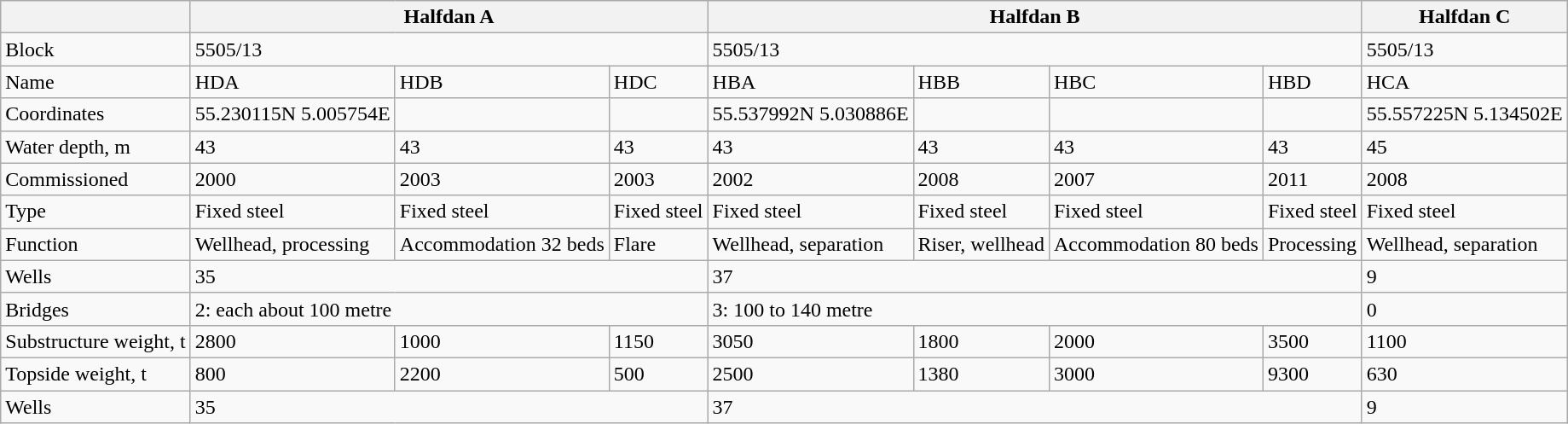<table class="wikitable">
<tr>
<th></th>
<th colspan="3">Halfdan A</th>
<th colspan="4">Halfdan B</th>
<th>Halfdan C</th>
</tr>
<tr>
<td>Block</td>
<td colspan="3">5505/13</td>
<td colspan="4">5505/13</td>
<td>5505/13</td>
</tr>
<tr>
<td>Name</td>
<td>HDA</td>
<td>HDB</td>
<td>HDC</td>
<td>HBA</td>
<td>HBB</td>
<td>HBC</td>
<td>HBD</td>
<td>HCA</td>
</tr>
<tr>
<td>Coordinates</td>
<td>55.230115N  5.005754E</td>
<td></td>
<td></td>
<td>55.537992N  5.030886E</td>
<td></td>
<td></td>
<td></td>
<td>55.557225N  5.134502E</td>
</tr>
<tr>
<td>Water depth, m</td>
<td>43</td>
<td>43</td>
<td>43</td>
<td>43</td>
<td>43</td>
<td>43</td>
<td>43</td>
<td>45</td>
</tr>
<tr>
<td>Commissioned</td>
<td>2000</td>
<td>2003</td>
<td>2003</td>
<td>2002</td>
<td>2008</td>
<td>2007</td>
<td>2011</td>
<td>2008</td>
</tr>
<tr>
<td>Type</td>
<td>Fixed steel</td>
<td>Fixed steel</td>
<td>Fixed steel</td>
<td>Fixed steel</td>
<td>Fixed steel</td>
<td>Fixed steel</td>
<td>Fixed steel</td>
<td>Fixed steel</td>
</tr>
<tr>
<td>Function</td>
<td>Wellhead,  processing</td>
<td>Accommodation 32  beds</td>
<td>Flare</td>
<td>Wellhead,  separation</td>
<td>Riser, wellhead</td>
<td>Accommodation 80  beds</td>
<td>Processing</td>
<td>Wellhead,  separation</td>
</tr>
<tr>
<td>Wells</td>
<td colspan="3">35</td>
<td colspan="4">37</td>
<td>9</td>
</tr>
<tr>
<td>Bridges</td>
<td colspan="3">2: each about 100  metre</td>
<td colspan="4">3: 100 to 140 metre</td>
<td>0</td>
</tr>
<tr>
<td>Substructure  weight, t</td>
<td>2800</td>
<td>1000</td>
<td>1150</td>
<td>3050</td>
<td>1800</td>
<td>2000</td>
<td>3500</td>
<td>1100</td>
</tr>
<tr>
<td>Topside weight, t</td>
<td>800</td>
<td>2200</td>
<td>500</td>
<td>2500</td>
<td>1380</td>
<td>3000</td>
<td>9300</td>
<td>630</td>
</tr>
<tr>
<td>Wells</td>
<td colspan="3">35</td>
<td colspan="4">37</td>
<td>9</td>
</tr>
</table>
